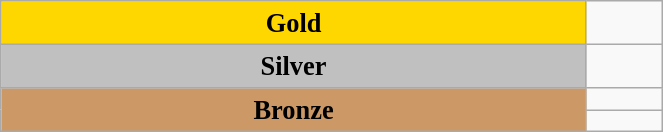<table class="wikitable" style=" text-align:center; font-size:110%;" width="35%">
<tr>
<td rowspan="1" bgcolor="gold"><strong>Gold</strong></td>
<td></td>
</tr>
<tr>
<td rowspan="1" bgcolor="silver"><strong>Silver</strong></td>
<td></td>
</tr>
<tr>
<td rowspan="2" bgcolor="#cc9966"><strong>Bronze</strong></td>
<td></td>
</tr>
<tr>
<td></td>
</tr>
</table>
